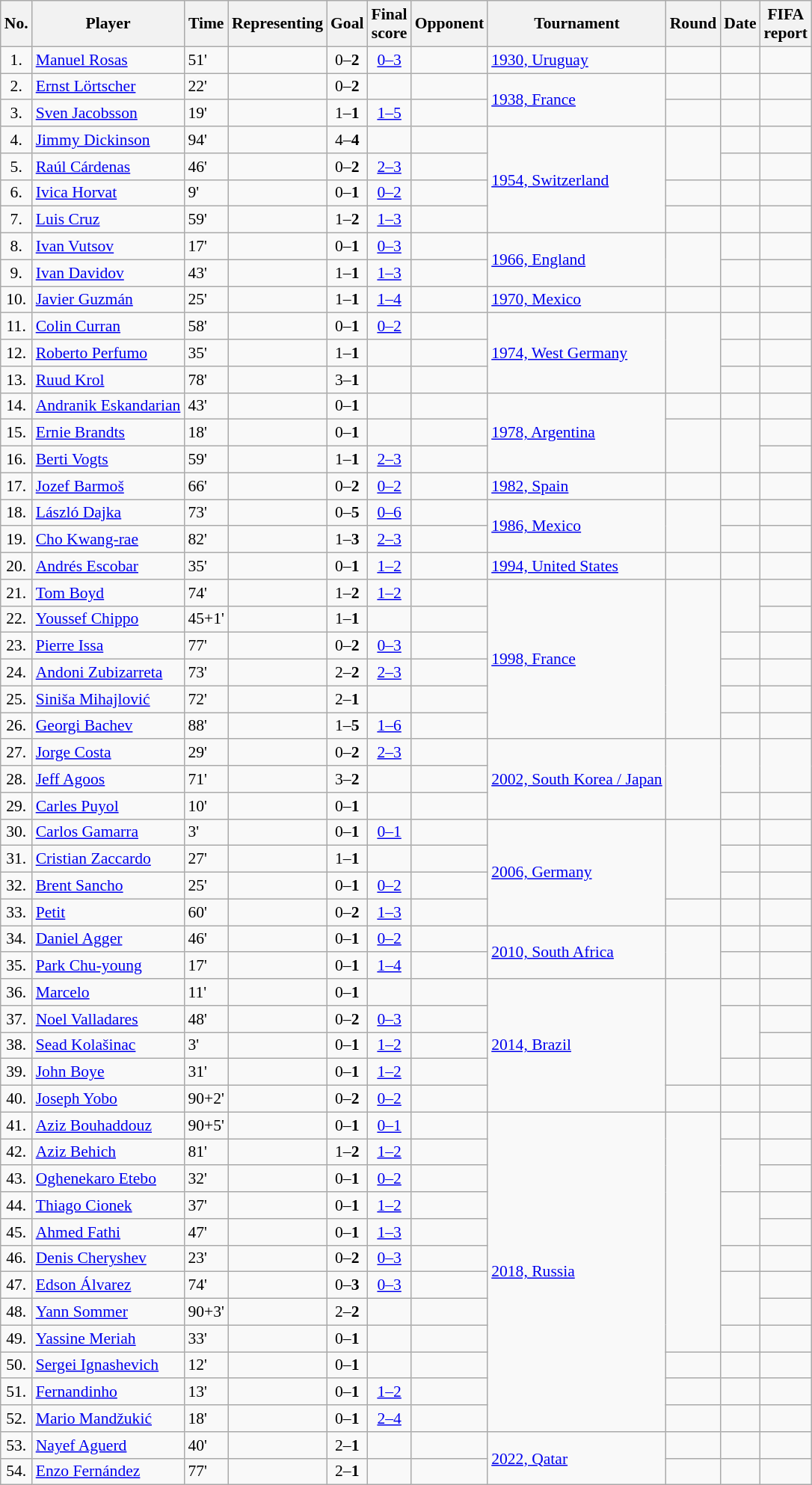<table class="wikitable sortable" style="font-size:90%;">
<tr>
<th>No.</th>
<th>Player</th>
<th>Time</th>
<th>Representing</th>
<th> Goal</th>
<th> Final<br>score</th>
<th>Opponent</th>
<th>Tournament</th>
<th>Round</th>
<th>Date</th>
<th class="unsortable">FIFA<br>report</th>
</tr>
<tr>
<td align=center>1.</td>
<td data-sort-value="Rosas, Manuel"><a href='#'>Manuel Rosas</a></td>
<td data-sort-value="51">51'</td>
<td></td>
<td align=center>0–<strong>2</strong></td>
<td align=center><a href='#'>0–3</a></td>
<td></td>
<td><a href='#'>1930, Uruguay</a></td>
<td></td>
<td></td>
<td></td>
</tr>
<tr>
<td align=center>2.</td>
<td data-sort-value="Lortscher, Ernst"><a href='#'>Ernst Lörtscher</a></td>
<td data-sort-value="22">22'</td>
<td></td>
<td align=center>0–<strong>2</strong></td>
<td></td>
<td></td>
<td rowspan=2><a href='#'>1938, France</a></td>
<td></td>
<td></td>
<td></td>
</tr>
<tr>
<td align=center>3.</td>
<td data-sort-value="Jacobsson, Sven"><a href='#'>Sven Jacobsson</a></td>
<td data-sort-value="19">19'</td>
<td></td>
<td align=center>1–<strong>1</strong></td>
<td align=center><a href='#'>1–5</a></td>
<td></td>
<td></td>
<td></td>
<td></td>
</tr>
<tr>
<td align=center>4.</td>
<td data-sort-value="Dickinson, Jimmy"><a href='#'>Jimmy Dickinson</a></td>
<td data-sort-value="94">94'</td>
<td></td>
<td align=center>4–<strong>4</strong></td>
<td></td>
<td></td>
<td rowspan=4><a href='#'>1954, Switzerland</a></td>
<td rowspan=2></td>
<td></td>
<td></td>
</tr>
<tr>
<td align=center>5.</td>
<td data-sort-value="Cardenas, Raul"><a href='#'>Raúl Cárdenas</a></td>
<td data-sort-value="46">46'</td>
<td></td>
<td align=center>0–<strong>2</strong></td>
<td align=center><a href='#'>2–3</a></td>
<td></td>
<td></td>
<td></td>
</tr>
<tr>
<td align=center>6.</td>
<td data-sort-value="Horvat, Ivica"><a href='#'>Ivica Horvat</a></td>
<td data-sort-value="09">9'</td>
<td></td>
<td align=center>0–<strong>1</strong></td>
<td align=center><a href='#'>0–2</a></td>
<td data-sort-value="Germany"></td>
<td></td>
<td></td>
<td></td>
</tr>
<tr>
<td align=center>7.</td>
<td data-sort-value="Cruz, Luis"><a href='#'>Luis Cruz</a></td>
<td data-sort-value="59">59'</td>
<td></td>
<td align=center>1–<strong>2</strong></td>
<td align=center><a href='#'>1–3</a></td>
<td></td>
<td></td>
<td></td>
<td></td>
</tr>
<tr>
<td align=center>8.</td>
<td data-sort-value="Vutsov, Ivan"><a href='#'>Ivan Vutsov</a></td>
<td data-sort-value="17">17'</td>
<td></td>
<td align=center>0–<strong>1</strong></td>
<td align=center><a href='#'>0–3</a></td>
<td></td>
<td rowspan=2><a href='#'>1966, England</a></td>
<td rowspan=2></td>
<td></td>
<td></td>
</tr>
<tr>
<td align=center>9.</td>
<td data-sort-value="Davidov, Ivan"><a href='#'>Ivan Davidov</a></td>
<td data-sort-value="43">43'</td>
<td></td>
<td align=center>1–<strong>1</strong></td>
<td align=center><a href='#'>1–3</a></td>
<td></td>
<td></td>
<td></td>
</tr>
<tr>
<td align=center>10.</td>
<td data-sort-value="Guzman, Javier"><a href='#'>Javier Guzmán</a></td>
<td data-sort-value="25">25'</td>
<td></td>
<td align=center>1–<strong>1</strong></td>
<td align=center><a href='#'>1–4</a></td>
<td></td>
<td><a href='#'>1970, Mexico</a></td>
<td></td>
<td></td>
<td></td>
</tr>
<tr>
<td align=center>11.</td>
<td data-sort-value="Curran, Colin"><a href='#'>Colin Curran</a></td>
<td data-sort-value="58">58'</td>
<td></td>
<td align=center>0–<strong>1</strong></td>
<td align=center><a href='#'>0–2</a></td>
<td></td>
<td rowspan=3><a href='#'>1974, West Germany</a></td>
<td rowspan=3></td>
<td></td>
<td></td>
</tr>
<tr>
<td align=center>12.</td>
<td data-sort-value="Perfumo, Roberto"><a href='#'>Roberto Perfumo</a></td>
<td data-sort-value="35">35'</td>
<td></td>
<td align=center>1–<strong>1</strong></td>
<td></td>
<td></td>
<td></td>
<td></td>
</tr>
<tr>
<td align=center>13.</td>
<td data-sort-value="Krol, Ruud"><a href='#'>Ruud Krol</a></td>
<td data-sort-value="78">78'</td>
<td></td>
<td align=center>3–<strong>1</strong></td>
<td></td>
<td></td>
<td></td>
<td></td>
</tr>
<tr>
<td align=center>14.</td>
<td data-sort-value="Eskandarian, Andranik"><a href='#'>Andranik Eskandarian</a></td>
<td data-sort-value="43">43'</td>
<td></td>
<td align=center>0–<strong>1</strong></td>
<td></td>
<td></td>
<td rowspan=3><a href='#'>1978, Argentina</a></td>
<td></td>
<td></td>
<td></td>
</tr>
<tr>
<td align=center>15.</td>
<td data-sort-value="Brandts, Ernie"><a href='#'>Ernie Brandts</a></td>
<td data-sort-value="18">18'</td>
<td></td>
<td align=center>0–<strong>1</strong></td>
<td></td>
<td></td>
<td rowspan=2></td>
<td rowspan=2></td>
<td></td>
</tr>
<tr>
<td align=center>16.</td>
<td data-sort-value="Vogts, Berti"><a href='#'>Berti Vogts</a></td>
<td data-sort-value="59">59'</td>
<td data-sort-value="Germany"></td>
<td align=center>1–<strong>1</strong></td>
<td align=center><a href='#'>2–3</a></td>
<td></td>
<td></td>
</tr>
<tr>
<td align=center>17.</td>
<td data-sort-value="Barmos, Jozef"><a href='#'>Jozef Barmoš</a></td>
<td data-sort-value="66">66'</td>
<td></td>
<td align=center>0–<strong>2</strong></td>
<td align=center><a href='#'>0–2</a></td>
<td></td>
<td><a href='#'>1982, Spain</a></td>
<td></td>
<td></td>
<td></td>
</tr>
<tr>
<td align=center>18.</td>
<td data-sort-value="Dajka, Laszlo"><a href='#'>László Dajka</a></td>
<td data-sort-value="73">73'</td>
<td></td>
<td align=center>0–<strong>5</strong></td>
<td align=center><a href='#'>0–6</a></td>
<td data-sort-value="Russia"></td>
<td rowspan=2><a href='#'>1986, Mexico</a></td>
<td rowspan=2></td>
<td></td>
<td></td>
</tr>
<tr>
<td align=center>19.</td>
<td data-sort-value="Cho, Kwang-rae"><a href='#'>Cho Kwang-rae</a></td>
<td data-sort-value="82">82'</td>
<td></td>
<td align=center>1–<strong>3</strong></td>
<td align=center><a href='#'>2–3</a></td>
<td></td>
<td></td>
<td></td>
</tr>
<tr>
<td align=center>20.</td>
<td data-sort-value="Escobar, Andres"><a href='#'>Andrés Escobar</a></td>
<td data-sort-value="35">35'</td>
<td></td>
<td align=center>0–<strong>1</strong></td>
<td align=center><a href='#'>1–2</a></td>
<td></td>
<td><a href='#'>1994, United States</a></td>
<td></td>
<td></td>
<td></td>
</tr>
<tr>
<td align=center>21.</td>
<td data-sort-value="Boyd, Tom"><a href='#'>Tom Boyd</a></td>
<td data-sort-value="74">74'</td>
<td></td>
<td align=center>1–<strong>2</strong></td>
<td align=center><a href='#'>1–2</a></td>
<td></td>
<td rowspan=6><a href='#'>1998, France</a></td>
<td rowspan=6></td>
<td rowspan=2></td>
<td></td>
</tr>
<tr>
<td align=center>22.</td>
<td data-sort-value="Chippo, Youssef"><a href='#'>Youssef Chippo</a></td>
<td data-sort-value="45.1">45+1'</td>
<td></td>
<td align=center>1–<strong>1</strong></td>
<td></td>
<td></td>
<td></td>
</tr>
<tr>
<td align=center>23.</td>
<td data-sort-value="Issa, Pierre"><a href='#'>Pierre Issa</a></td>
<td data-sort-value="77">77'</td>
<td></td>
<td align=center>0–<strong>2</strong></td>
<td align=center><a href='#'>0–3</a></td>
<td></td>
<td></td>
<td></td>
</tr>
<tr>
<td align=center>24.</td>
<td data-sort-value="Zubizarreta, Andoni"><a href='#'>Andoni Zubizarreta</a></td>
<td data-sort-value="73">73'</td>
<td></td>
<td align=center>2–<strong>2</strong></td>
<td align=center><a href='#'>2–3</a></td>
<td></td>
<td></td>
<td></td>
</tr>
<tr>
<td align=center>25.</td>
<td data-sort-value="Mihajlovic, Sinisa"><a href='#'>Siniša Mihajlović</a></td>
<td data-sort-value="72">72'</td>
<td></td>
<td align=center>2–<strong>1</strong></td>
<td></td>
<td></td>
<td></td>
<td></td>
</tr>
<tr>
<td align=center>26.</td>
<td data-sort-value="Bachev, Georgi"><a href='#'>Georgi Bachev</a></td>
<td data-sort-value="88">88'</td>
<td></td>
<td align=center>1–<strong>5</strong></td>
<td align=center><a href='#'>1–6</a></td>
<td></td>
<td></td>
<td></td>
</tr>
<tr>
<td align=center>27.</td>
<td data-sort-value="Costa, Jorge"><a href='#'>Jorge Costa</a></td>
<td data-sort-value="29">29'</td>
<td></td>
<td align=center>0–<strong>2</strong></td>
<td align=center><a href='#'>2–3</a></td>
<td></td>
<td rowspan=3><a href='#'>2002, South Korea / Japan</a></td>
<td rowspan=3></td>
<td rowspan=2></td>
<td rowspan=2></td>
</tr>
<tr>
<td align=center>28.</td>
<td data-sort-value="Agoos, Jeff"><a href='#'>Jeff Agoos</a></td>
<td data-sort-value="71">71'</td>
<td></td>
<td align=center>3–<strong>2</strong></td>
<td></td>
<td></td>
</tr>
<tr>
<td align=center>29.</td>
<td data-sort-value="Puyol, Carles"><a href='#'>Carles Puyol</a></td>
<td data-sort-value="10">10'</td>
<td></td>
<td align=center>0–<strong>1</strong></td>
<td></td>
<td></td>
<td></td>
<td></td>
</tr>
<tr>
<td align=center>30.</td>
<td data-sort-value="Gamarra, Carlos"><a href='#'>Carlos Gamarra</a></td>
<td data-sort-value="03">3'</td>
<td></td>
<td align=center>0–<strong>1</strong></td>
<td align=center><a href='#'>0–1</a></td>
<td></td>
<td rowspan=4><a href='#'>2006, Germany</a></td>
<td rowspan=3></td>
<td></td>
<td></td>
</tr>
<tr>
<td align=center>31.</td>
<td data-sort-value="Zaccardo, Cristian"><a href='#'>Cristian Zaccardo</a></td>
<td data-sort-value="27">27'</td>
<td></td>
<td align=center>1–<strong>1</strong></td>
<td></td>
<td></td>
<td></td>
<td></td>
</tr>
<tr>
<td align=center>32.</td>
<td data-sort-value="Sancho, Brent"><a href='#'>Brent Sancho</a></td>
<td data-sort-value="25">25'</td>
<td></td>
<td align=center>0–<strong>1</strong></td>
<td align=center><a href='#'>0–2</a></td>
<td></td>
<td></td>
<td></td>
</tr>
<tr>
<td align=center>33.</td>
<td data-sort-value="Petit"><a href='#'>Petit</a></td>
<td data-sort-value="60">60'</td>
<td></td>
<td align=center>0–<strong>2</strong></td>
<td align=center><a href='#'>1–3</a></td>
<td></td>
<td></td>
<td></td>
<td></td>
</tr>
<tr>
<td align=center>34.</td>
<td data-sort-value="Agger, Daniel"><a href='#'>Daniel Agger</a></td>
<td data-sort-value="46">46'</td>
<td></td>
<td align=center>0–<strong>1</strong></td>
<td align=center><a href='#'>0–2</a></td>
<td></td>
<td rowspan=2><a href='#'>2010, South Africa</a></td>
<td rowspan=2></td>
<td></td>
<td></td>
</tr>
<tr>
<td align=center>35.</td>
<td data-sort-value="Park, Chu-young"><a href='#'>Park Chu-young</a></td>
<td data-sort-value="17">17'</td>
<td></td>
<td align=center>0–<strong>1</strong></td>
<td align=center><a href='#'>1–4</a></td>
<td></td>
<td></td>
<td></td>
</tr>
<tr>
<td align=center>36.</td>
<td data-sort-value="Marcelo"><a href='#'>Marcelo</a></td>
<td data-sort-value="11">11'</td>
<td></td>
<td align=center>0–<strong>1</strong></td>
<td></td>
<td></td>
<td rowspan=5><a href='#'>2014, Brazil</a></td>
<td rowspan=4></td>
<td></td>
<td></td>
</tr>
<tr>
<td align=center>37.</td>
<td data-sort-value="Valladares, Noel"><a href='#'>Noel Valladares</a></td>
<td data-sort-value="48">48'</td>
<td></td>
<td align=center>0–<strong>2</strong></td>
<td align=center><a href='#'>0–3</a></td>
<td></td>
<td rowspan=2></td>
<td></td>
</tr>
<tr>
<td align=center>38.</td>
<td data-sort-value="Kolasinac, Sead"><a href='#'>Sead Kolašinac</a></td>
<td data-sort-value="03">3'</td>
<td></td>
<td align=center>0–<strong>1</strong></td>
<td align=center><a href='#'>1–2</a></td>
<td></td>
<td></td>
</tr>
<tr>
<td align=center>39.</td>
<td data-sort-value="Boye, John"><a href='#'>John Boye</a></td>
<td data-sort-value="31">31'</td>
<td></td>
<td align=center>0–<strong>1</strong></td>
<td align=center><a href='#'>1–2</a></td>
<td></td>
<td></td>
<td></td>
</tr>
<tr>
<td align=center>40.</td>
<td data-sort-value="Yobo, Joseph"><a href='#'>Joseph Yobo</a></td>
<td data-sort-value="90.2">90+2'</td>
<td></td>
<td align=center>0–<strong>2</strong></td>
<td align=center><a href='#'>0–2</a></td>
<td></td>
<td></td>
<td></td>
<td></td>
</tr>
<tr>
<td align=center>41.</td>
<td data-sort-value="Bouhaddouz, Aziz"><a href='#'>Aziz Bouhaddouz</a></td>
<td data-sort-value="90.5">90+5'</td>
<td></td>
<td align=center>0–<strong>1</strong></td>
<td align=center><a href='#'>0–1</a></td>
<td></td>
<td rowspan=12><a href='#'>2018, Russia</a></td>
<td rowspan=9></td>
<td></td>
<td></td>
</tr>
<tr>
<td align=center>42.</td>
<td data-sort-value="Behich, Aziz"><a href='#'>Aziz Behich</a></td>
<td data-sort-value="81">81'</td>
<td></td>
<td align=center>1–<strong>2</strong></td>
<td align=center><a href='#'>1–2</a></td>
<td></td>
<td rowspan=2></td>
<td></td>
</tr>
<tr>
<td align=center>43.</td>
<td data-sort-value="Etebo, Oghenekaro"><a href='#'>Oghenekaro Etebo</a></td>
<td data-sort-value="32">32'</td>
<td></td>
<td align=center>0–<strong>1</strong></td>
<td align=center><a href='#'>0–2</a></td>
<td></td>
<td></td>
</tr>
<tr>
<td align=center>44.</td>
<td data-sort-value="Cionek, Thiago"><a href='#'>Thiago Cionek</a></td>
<td data-sort-value="37">37'</td>
<td></td>
<td align=center>0–<strong>1</strong></td>
<td align=center><a href='#'>1–2</a></td>
<td></td>
<td rowspan="2"></td>
<td></td>
</tr>
<tr>
<td align=center>45.</td>
<td data-sort-value="Fathi, Ahmed"><a href='#'>Ahmed Fathi</a></td>
<td data-sort-value="47">47'</td>
<td></td>
<td align=center>0–<strong>1</strong></td>
<td align=center><a href='#'>1–3</a></td>
<td></td>
<td></td>
</tr>
<tr>
<td align=center>46.</td>
<td data-sort-value="Cheryshev, Denis"><a href='#'>Denis Cheryshev</a></td>
<td data-sort-value="23">23'</td>
<td></td>
<td align=center>0–<strong>2</strong></td>
<td align=center><a href='#'>0–3</a></td>
<td></td>
<td></td>
<td></td>
</tr>
<tr>
<td align=center>47.</td>
<td data-sort-value="Alvarez, Edson"><a href='#'>Edson Álvarez</a></td>
<td data-sort-value="74">74'</td>
<td></td>
<td align=center>0–<strong>3</strong></td>
<td align=center><a href='#'>0–3</a></td>
<td></td>
<td rowspan=2></td>
<td></td>
</tr>
<tr>
<td align=center>48.</td>
<td data-sort-value="Sommer, Yann"><a href='#'>Yann Sommer</a></td>
<td data-sort-value="90.3">90+3'</td>
<td></td>
<td align=center>2–<strong>2</strong></td>
<td></td>
<td></td>
<td></td>
</tr>
<tr>
<td align=center>49.</td>
<td data-sort-value="Meriah, Yassine"><a href='#'>Yassine Meriah</a></td>
<td data-sort-value="33">33'</td>
<td></td>
<td align=center>0–<strong>1</strong></td>
<td></td>
<td></td>
<td></td>
<td></td>
</tr>
<tr>
<td align=center>50.</td>
<td data-sort-value="Ignashevich, Sergei"><a href='#'>Sergei Ignashevich</a></td>
<td data-sort-value="12">12'</td>
<td></td>
<td align=center>0–<strong>1</strong></td>
<td></td>
<td></td>
<td rowspan=1></td>
<td></td>
<td></td>
</tr>
<tr>
<td align=center>51.</td>
<td data-sort-value="Fernandinho"><a href='#'>Fernandinho</a></td>
<td data-sort-value="13">13'</td>
<td></td>
<td align=center>0–<strong>1</strong></td>
<td align=center><a href='#'>1–2</a></td>
<td></td>
<td rowspan=1></td>
<td></td>
<td></td>
</tr>
<tr>
<td align=center>52.</td>
<td data-sort-value="Mandzukic, Mario"><a href='#'>Mario Mandžukić</a></td>
<td data-sort-value="18">18'</td>
<td></td>
<td align=center>0–<strong>1</strong></td>
<td align=center><a href='#'>2–4</a></td>
<td></td>
<td rowspan=1></td>
<td></td>
<td></td>
</tr>
<tr>
<td align=center>53.</td>
<td data-sort-value="Aguerd, Nayef"><a href='#'>Nayef Aguerd</a></td>
<td data-sort-value="40">40'</td>
<td></td>
<td align=center>2–<strong>1</strong></td>
<td></td>
<td></td>
<td rowspan=2><a href='#'>2022, Qatar</a></td>
<td rowspan=1></td>
<td rowspan=1></td>
<td></td>
</tr>
<tr>
<td align=center>54.</td>
<td data-sort-value="Fernández, Enzo"><a href='#'>Enzo Fernández</a></td>
<td data-sort-value="77">77'</td>
<td></td>
<td align=center>2–<strong>1</strong></td>
<td></td>
<td></td>
<td></td>
<td></td>
<td></td>
</tr>
</table>
